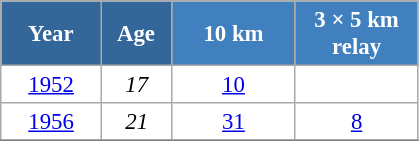<table class="wikitable" style="font-size:95%; text-align:center; border:grey solid 1px; border-collapse:collapse; background:#ffffff;">
<tr>
<th style="background-color:#369; color:white; width:60px;"> Year </th>
<th style="background-color:#369; color:white; width:40px;"> Age </th>
<th style="background-color:#4180be; color:white; width:75px;"> 10 km </th>
<th style="background-color:#4180be; color:white; width:75px;"> 3 × 5 km <br> relay </th>
</tr>
<tr>
<td><a href='#'>1952</a></td>
<td><em>17</em></td>
<td><a href='#'>10</a></td>
<td></td>
</tr>
<tr>
<td><a href='#'>1956</a></td>
<td><em>21</em></td>
<td><a href='#'>31</a></td>
<td><a href='#'>8</a></td>
</tr>
<tr>
</tr>
</table>
